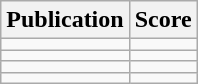<table class="wikitable">
<tr>
<th>Publication</th>
<th>Score</th>
</tr>
<tr>
<td></td>
<td></td>
</tr>
<tr>
<td></td>
<td></td>
</tr>
<tr>
<td></td>
<td></td>
</tr>
<tr>
<td></td>
<td></td>
</tr>
</table>
